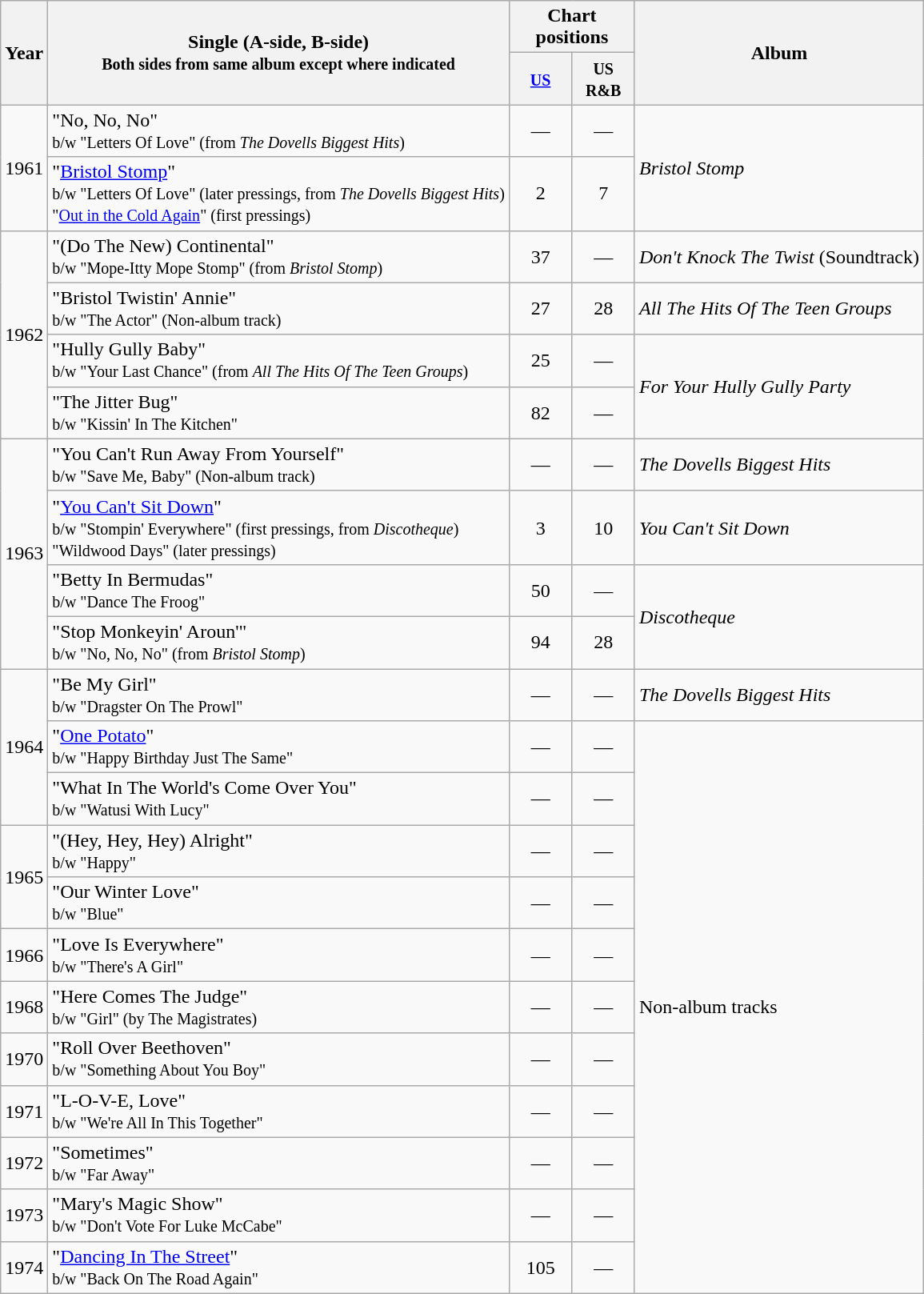<table class="wikitable">
<tr>
<th rowspan="2">Year</th>
<th rowspan="2">Single (A-side, B-side)<br><small>Both sides from same album except where indicated</small></th>
<th colspan="2">Chart positions</th>
<th rowspan="2">Album</th>
</tr>
<tr>
<th width="45"><small><a href='#'>US</a></small></th>
<th width="45"><small>US R&B</small></th>
</tr>
<tr>
<td rowspan="2">1961</td>
<td>"No, No, No"<br><small>b/w "Letters Of Love" (from <em>The Dovells Biggest Hits</em>)</small></td>
<td style="text-align:center;">—</td>
<td style="text-align:center;">—</td>
<td rowspan="2"><em>Bristol Stomp</em></td>
</tr>
<tr>
<td>"<a href='#'>Bristol Stomp</a>"<br><small>b/w "Letters Of Love" (later pressings, from <em>The Dovells Biggest Hits</em>)<br>"<a href='#'>Out in the Cold Again</a>" (first pressings)</small></td>
<td style="text-align:center;">2</td>
<td style="text-align:center;">7</td>
</tr>
<tr>
<td rowspan="4">1962</td>
<td>"(Do The New) Continental"<br><small>b/w "Mope-Itty Mope Stomp" (from <em>Bristol Stomp</em>)</small></td>
<td style="text-align:center;">37</td>
<td style="text-align:center;">—</td>
<td><em>Don't Knock The Twist</em> (Soundtrack)</td>
</tr>
<tr>
<td>"Bristol Twistin' Annie"<br><small>b/w "The Actor" (Non-album track)</small></td>
<td style="text-align:center;">27</td>
<td style="text-align:center;">28</td>
<td><em>All The Hits Of The Teen Groups</em></td>
</tr>
<tr>
<td>"Hully Gully Baby"<br><small>b/w "Your Last Chance" (from <em>All The Hits Of The Teen Groups</em>)</small></td>
<td style="text-align:center;">25</td>
<td style="text-align:center;">—</td>
<td rowspan="2"><em>For Your Hully Gully Party</em></td>
</tr>
<tr>
<td>"The Jitter Bug"<br><small>b/w "Kissin' In The Kitchen"</small></td>
<td style="text-align:center;">82</td>
<td style="text-align:center;">—</td>
</tr>
<tr>
<td rowspan="4">1963</td>
<td>"You Can't Run Away From Yourself"<br><small>b/w "Save Me, Baby" (Non-album track)</small></td>
<td style="text-align:center;">—</td>
<td style="text-align:center;">—</td>
<td><em>The Dovells Biggest Hits</em></td>
</tr>
<tr>
<td>"<a href='#'>You Can't Sit Down</a>"<br><small>b/w "Stompin' Everywhere" (first pressings, from <em>Discotheque</em>)<br>"Wildwood Days" (later pressings)</small></td>
<td style="text-align:center;">3</td>
<td style="text-align:center;">10</td>
<td><em>You Can't Sit Down</em></td>
</tr>
<tr>
<td>"Betty In Bermudas"<br><small>b/w "Dance The Froog"</small></td>
<td style="text-align:center;">50</td>
<td style="text-align:center;">—</td>
<td rowspan="2"><em>Discotheque</em></td>
</tr>
<tr>
<td>"Stop Monkeyin' Aroun'"<br><small>b/w "No, No, No" (from <em>Bristol Stomp</em>)</small></td>
<td style="text-align:center;">94</td>
<td style="text-align:center;">28</td>
</tr>
<tr>
<td rowspan="3">1964</td>
<td>"Be My Girl"<br><small>b/w "Dragster On The Prowl"</small></td>
<td style="text-align:center;">—</td>
<td style="text-align:center;">—</td>
<td><em>The Dovells Biggest Hits</em></td>
</tr>
<tr>
<td>"<a href='#'>One Potato</a>"<br><small>b/w "Happy Birthday Just The Same"</small></td>
<td style="text-align:center;">—</td>
<td style="text-align:center;">—</td>
<td rowspan="11">Non-album tracks</td>
</tr>
<tr>
<td>"What In The World's Come Over You"<br><small>b/w "Watusi With Lucy"</small></td>
<td style="text-align:center;">—</td>
<td style="text-align:center;">—</td>
</tr>
<tr>
<td rowspan="2">1965</td>
<td>"(Hey, Hey, Hey) Alright"<br><small>b/w "Happy"</small></td>
<td style="text-align:center;">—</td>
<td style="text-align:center;">—</td>
</tr>
<tr>
<td>"Our Winter Love"<br><small>b/w "Blue"</small></td>
<td style="text-align:center;">—</td>
<td style="text-align:center;">—</td>
</tr>
<tr>
<td>1966</td>
<td>"Love Is Everywhere"<br><small>b/w "There's A Girl"</small></td>
<td style="text-align:center;">—</td>
<td style="text-align:center;">—</td>
</tr>
<tr>
<td>1968</td>
<td>"Here Comes The Judge"<br><small>b/w "Girl" (by The Magistrates)</small></td>
<td style="text-align:center;">—</td>
<td style="text-align:center;">—</td>
</tr>
<tr>
<td>1970</td>
<td>"Roll Over Beethoven"<br><small>b/w "Something About You Boy"</small></td>
<td style="text-align:center;">—</td>
<td style="text-align:center;">—</td>
</tr>
<tr>
<td>1971</td>
<td>"L-O-V-E, Love"<br><small>b/w "We're All In This Together"</small></td>
<td style="text-align:center;">—</td>
<td style="text-align:center;">—</td>
</tr>
<tr>
<td>1972</td>
<td>"Sometimes"<br><small>b/w "Far Away"</small></td>
<td style="text-align:center;">—</td>
<td style="text-align:center;">—</td>
</tr>
<tr>
<td>1973</td>
<td>"Mary's Magic Show"<br><small>b/w "Don't Vote For Luke McCabe"</small></td>
<td style="text-align:center;">—</td>
<td style="text-align:center;">—</td>
</tr>
<tr>
<td>1974</td>
<td>"<a href='#'>Dancing In The Street</a>"<br><small>b/w "Back On The Road Again"</small></td>
<td style="text-align:center;">105</td>
<td style="text-align:center;">—</td>
</tr>
</table>
